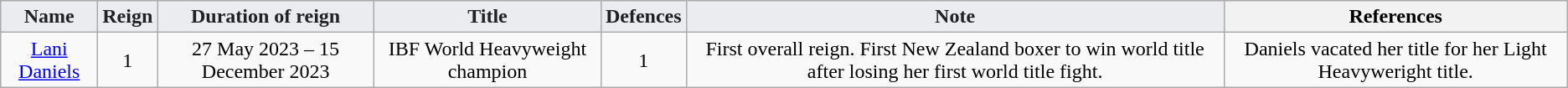<table class="wikitable" style="font-weight:bold; text-align:center;">
<tr>
<th style="vertical-align:middle; background-color:#EAECF0; color:#202122;">Name</th>
<th style="vertical-align:middle; background-color:#EAECF0; color:#202122;">Reign</th>
<th style="vertical-align:middle; background-color:#EAECF0; color:#202122;">Duration of reign</th>
<th style="vertical-align:middle; background-color:#EAECF0; color:#202122;">Title</th>
<th style="vertical-align:middle; background-color:#EAECF0; color:#202122;">Defences</th>
<th style="vertical-align:middle; background-color:#EAECF0; color:#202122;">Note</th>
<th>References</th>
</tr>
<tr style="font-weight:normal;">
<td><a href='#'>Lani Daniels</a></td>
<td>1</td>
<td>27 May 2023 – 15 December 2023</td>
<td>IBF World Heavyweight champion</td>
<td>1</td>
<td>First overall reign. First New Zealand boxer to win world title after losing her first world title fight.</td>
<td> Daniels vacated her title for her Light Heavyweright title.</td>
</tr>
</table>
